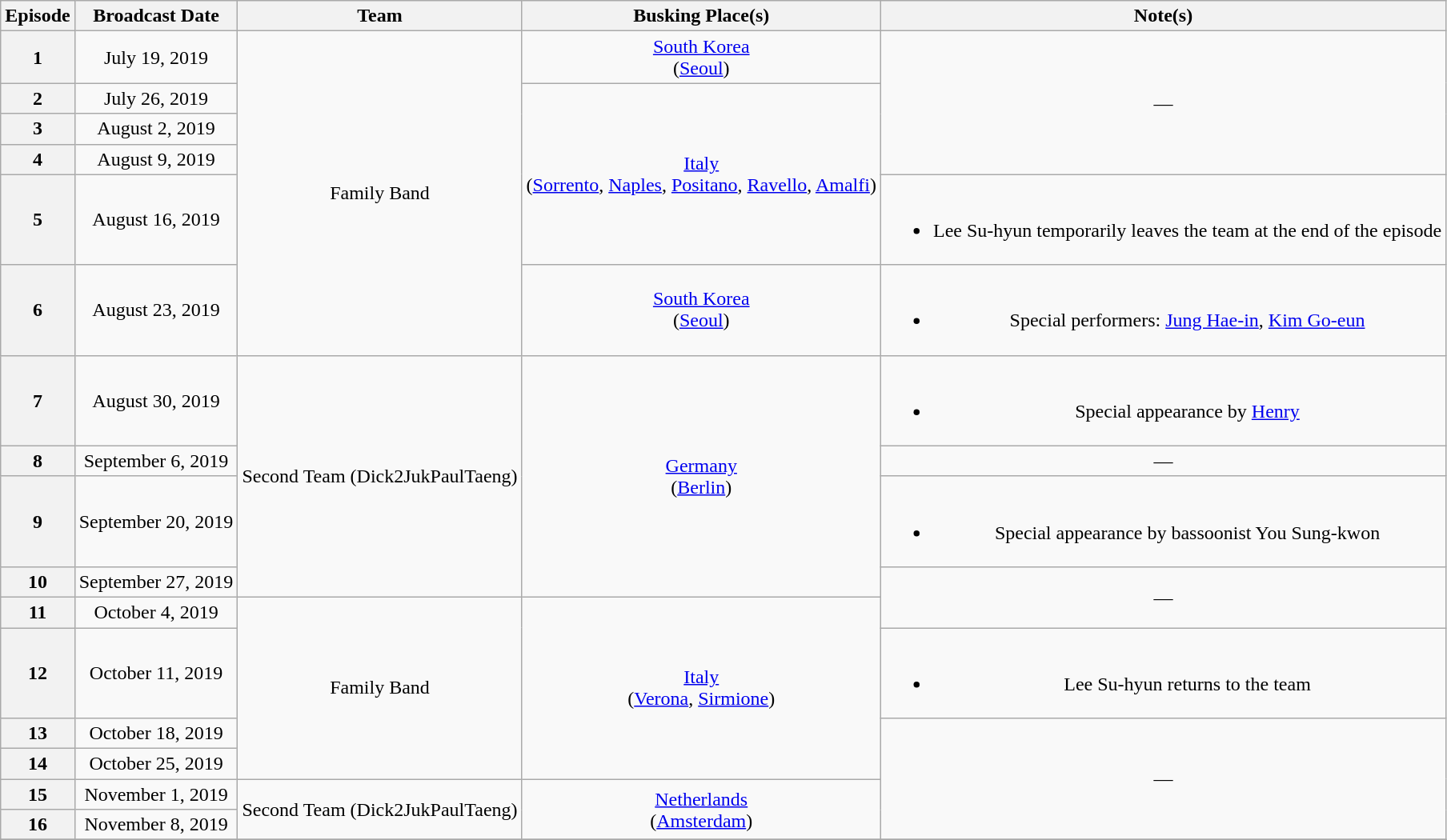<table class="wikitable" style="text-align:center;">
<tr>
<th width=20>Episode</th>
<th>Broadcast Date</th>
<th>Team</th>
<th>Busking Place(s)</th>
<th>Note(s)</th>
</tr>
<tr>
<th>1</th>
<td>July 19, 2019</td>
<td rowspan="6">Family Band</td>
<td><a href='#'>South Korea</a><br>(<a href='#'>Seoul</a>)</td>
<td rowspan="4">—</td>
</tr>
<tr>
<th>2</th>
<td>July 26, 2019</td>
<td rowspan="4"><a href='#'>Italy</a><br>(<a href='#'>Sorrento</a>, <a href='#'>Naples</a>, <a href='#'>Positano</a>, <a href='#'>Ravello</a>, <a href='#'>Amalfi</a>)</td>
</tr>
<tr>
<th>3</th>
<td>August 2, 2019</td>
</tr>
<tr>
<th>4</th>
<td>August 9, 2019</td>
</tr>
<tr>
<th>5</th>
<td>August 16, 2019</td>
<td><br><ul><li>Lee Su-hyun temporarily leaves the team at the end of the episode</li></ul></td>
</tr>
<tr>
<th>6</th>
<td>August 23, 2019</td>
<td><a href='#'>South Korea</a><br>(<a href='#'>Seoul</a>)</td>
<td><br><ul><li>Special performers: <a href='#'>Jung Hae-in</a>, <a href='#'>Kim Go-eun</a></li></ul></td>
</tr>
<tr>
<th>7</th>
<td>August 30, 2019</td>
<td rowspan="4">Second Team (Dick2JukPaulTaeng)</td>
<td rowspan="4"><a href='#'>Germany</a><br>(<a href='#'>Berlin</a>)</td>
<td><br><ul><li>Special appearance by <a href='#'>Henry</a></li></ul></td>
</tr>
<tr>
<th>8</th>
<td>September 6, 2019</td>
<td>—</td>
</tr>
<tr>
<th>9</th>
<td>September 20, 2019</td>
<td><br><ul><li>Special appearance by bassoonist You Sung-kwon</li></ul></td>
</tr>
<tr>
<th>10</th>
<td>September 27, 2019</td>
<td rowspan="2">—</td>
</tr>
<tr>
<th>11</th>
<td>October 4, 2019</td>
<td rowspan="4">Family Band</td>
<td rowspan="4"><a href='#'>Italy</a><br>(<a href='#'>Verona</a>, <a href='#'>Sirmione</a>)</td>
</tr>
<tr>
<th>12</th>
<td>October 11, 2019</td>
<td><br><ul><li>Lee Su-hyun returns to the team</li></ul></td>
</tr>
<tr>
<th>13</th>
<td>October 18, 2019</td>
<td rowspan="4">—</td>
</tr>
<tr>
<th>14</th>
<td>October 25, 2019</td>
</tr>
<tr>
<th>15</th>
<td>November 1, 2019</td>
<td rowspan="2">Second Team (Dick2JukPaulTaeng)</td>
<td rowspan="2"><a href='#'>Netherlands</a><br>(<a href='#'>Amsterdam</a>)</td>
</tr>
<tr>
<th>16</th>
<td>November 8, 2019</td>
</tr>
<tr>
</tr>
</table>
